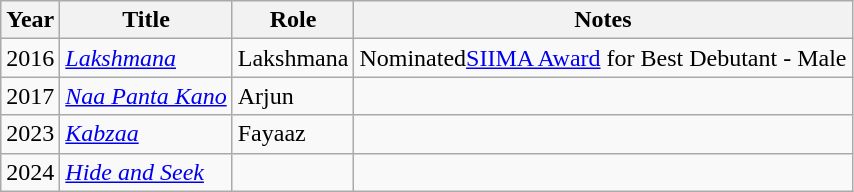<table class="wikitable sortable">
<tr>
<th>Year</th>
<th>Title</th>
<th>Role</th>
<th>Notes</th>
</tr>
<tr>
<td>2016</td>
<td><em><a href='#'>Lakshmana</a></em></td>
<td>Lakshmana</td>
<td>Nominated<a href='#'>SIIMA Award</a> for Best Debutant - Male</td>
</tr>
<tr>
<td>2017</td>
<td><em><a href='#'>Naa Panta Kano</a></em></td>
<td>Arjun</td>
<td></td>
</tr>
<tr>
<td>2023</td>
<td><em><a href='#'>Kabzaa</a></em></td>
<td>Fayaaz</td>
<td></td>
</tr>
<tr>
<td>2024</td>
<td><a href='#'><em>Hide and Seek</em></a></td>
<td></td>
<td></td>
</tr>
</table>
